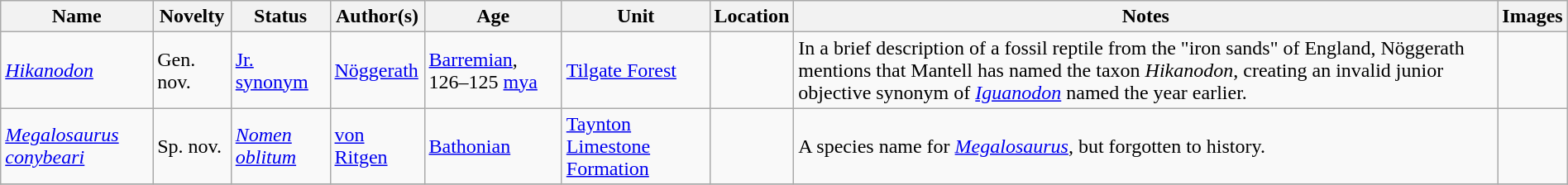<table class="wikitable sortable" align="center" width="100%">
<tr>
<th>Name</th>
<th>Novelty</th>
<th>Status</th>
<th>Author(s)</th>
<th>Age</th>
<th>Unit</th>
<th>Location</th>
<th>Notes</th>
<th>Images</th>
</tr>
<tr>
<td><em><a href='#'>Hikanodon</a></em></td>
<td>Gen. nov.</td>
<td><a href='#'>Jr. synonym</a></td>
<td><a href='#'>Nöggerath</a></td>
<td><a href='#'>Barremian</a>, 126–125 <a href='#'>mya</a></td>
<td><a href='#'>Tilgate Forest</a></td>
<td></td>
<td>In a brief description of a fossil reptile from the "iron sands" of England, Nöggerath mentions that Mantell has named the taxon <em>Hikanodon</em>, creating an invalid junior objective synonym of <em><a href='#'>Iguanodon</a></em> named the year earlier.</td>
<td></td>
</tr>
<tr>
<td><em><a href='#'>Megalosaurus conybeari</a></em></td>
<td>Sp. nov.</td>
<td><em><a href='#'>Nomen oblitum</a></em></td>
<td><a href='#'>von Ritgen</a></td>
<td><a href='#'>Bathonian</a></td>
<td><a href='#'>Taynton Limestone Formation</a></td>
<td></td>
<td>A species name for <em><a href='#'>Megalosaurus</a></em>, but forgotten to history.</td>
<td></td>
</tr>
<tr>
</tr>
</table>
